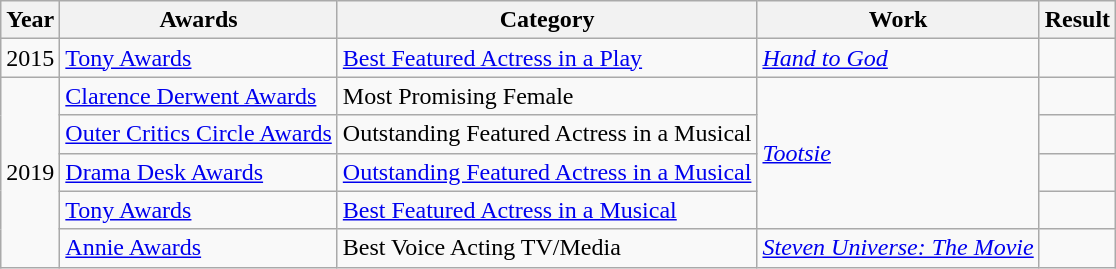<table class="wikitable">
<tr>
<th>Year</th>
<th>Awards</th>
<th>Category</th>
<th>Work</th>
<th>Result</th>
</tr>
<tr>
<td align="center">2015</td>
<td><a href='#'>Tony Awards</a></td>
<td><a href='#'>Best Featured Actress in a Play</a></td>
<td><em><a href='#'>Hand to God</a></em></td>
<td></td>
</tr>
<tr>
<td rowspan="5">2019</td>
<td><a href='#'>Clarence Derwent Awards</a></td>
<td>Most Promising Female</td>
<td rowspan="4"><em><a href='#'>Tootsie</a></em></td>
<td></td>
</tr>
<tr>
<td><a href='#'>Outer Critics Circle Awards</a></td>
<td>Outstanding Featured Actress in a Musical</td>
<td></td>
</tr>
<tr>
<td><a href='#'>Drama Desk Awards</a></td>
<td><a href='#'>Outstanding Featured Actress in a Musical</a></td>
<td></td>
</tr>
<tr>
<td><a href='#'>Tony Awards</a></td>
<td><a href='#'>Best Featured Actress in a Musical</a></td>
<td></td>
</tr>
<tr>
<td><a href='#'>Annie Awards</a></td>
<td>Best Voice Acting TV/Media</td>
<td><em><a href='#'>Steven Universe: The Movie</a></em></td>
<td></td>
</tr>
</table>
